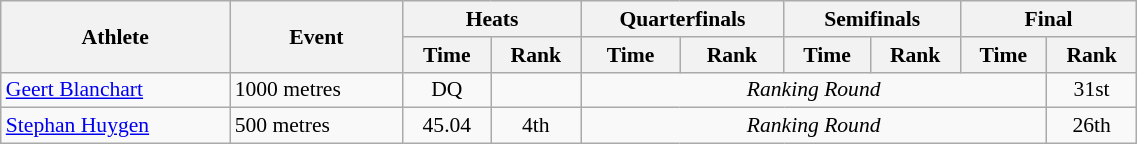<table class="wikitable" style="font-size:90%; text-align:center; width:60%">
<tr>
<th rowspan="2">Athlete</th>
<th rowspan="2">Event</th>
<th colspan="2">Heats</th>
<th colspan="2">Quarterfinals</th>
<th colspan="2">Semifinals</th>
<th colspan="2">Final</th>
</tr>
<tr>
<th>Time</th>
<th>Rank</th>
<th>Time</th>
<th>Rank</th>
<th>Time</th>
<th>Rank</th>
<th>Time</th>
<th>Rank</th>
</tr>
<tr>
<td align=left><a href='#'>Geert Blanchart</a></td>
<td align=left>1000 metres</td>
<td>DQ</td>
<td></td>
<td colspan=5><em>Ranking Round</em></td>
<td>31st</td>
</tr>
<tr>
<td align=left><a href='#'>Stephan Huygen</a></td>
<td align=left>500 metres</td>
<td>45.04</td>
<td>4th</td>
<td colspan=5><em>Ranking Round</em></td>
<td>26th</td>
</tr>
</table>
